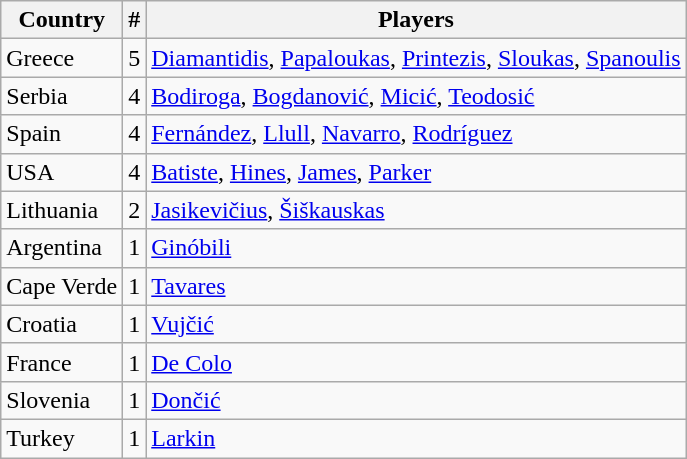<table class="wikitable sortable">
<tr>
<th>Country</th>
<th>#</th>
<th>Players</th>
</tr>
<tr>
<td> Greece</td>
<td>5</td>
<td><a href='#'>Diamantidis</a>, <a href='#'>Papaloukas</a>, <a href='#'>Printezis</a>, <a href='#'>Sloukas</a>, <a href='#'>Spanoulis</a></td>
</tr>
<tr>
<td> Serbia</td>
<td>4</td>
<td><a href='#'>Bodiroga</a>, <a href='#'>Bogdanović</a>, <a href='#'>Micić</a>, <a href='#'>Teodosić</a></td>
</tr>
<tr>
<td> Spain</td>
<td>4</td>
<td><a href='#'>Fernández</a>, <a href='#'>Llull</a>, <a href='#'>Navarro</a>, <a href='#'>Rodríguez</a></td>
</tr>
<tr>
<td> USA</td>
<td>4</td>
<td><a href='#'>Batiste</a>, <a href='#'>Hines</a>, <a href='#'>James</a>, <a href='#'>Parker</a></td>
</tr>
<tr>
<td> Lithuania</td>
<td>2</td>
<td><a href='#'>Jasikevičius</a>, <a href='#'>Šiškauskas</a></td>
</tr>
<tr>
<td> Argentina</td>
<td>1</td>
<td><a href='#'>Ginóbili</a></td>
</tr>
<tr>
<td> Cape Verde</td>
<td>1</td>
<td><a href='#'>Tavares</a></td>
</tr>
<tr>
<td> Croatia</td>
<td>1</td>
<td><a href='#'>Vujčić</a></td>
</tr>
<tr>
<td> France</td>
<td>1</td>
<td><a href='#'>De Colo</a></td>
</tr>
<tr>
<td> Slovenia</td>
<td>1</td>
<td><a href='#'>Dončić</a></td>
</tr>
<tr>
<td> Turkey</td>
<td>1</td>
<td><a href='#'>Larkin</a></td>
</tr>
</table>
